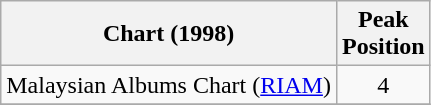<table class="wikitable sortable">
<tr>
<th align="left">Chart (1998)</th>
<th align="left">Peak<br>Position</th>
</tr>
<tr>
<td align="left">Malaysian Albums Chart (<a href='#'>RIAM</a>)</td>
<td align="center">4</td>
</tr>
<tr>
</tr>
</table>
